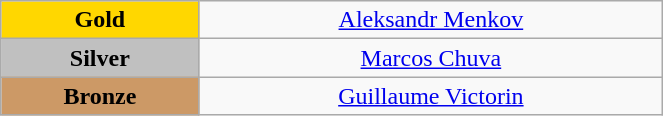<table class="wikitable" style="text-align:center; " width="35%">
<tr>
<td bgcolor="gold"><strong>Gold</strong></td>
<td><a href='#'>Aleksandr Menkov</a><br>  <small><em></em></small></td>
</tr>
<tr>
<td bgcolor="silver"><strong>Silver</strong></td>
<td><a href='#'>Marcos Chuva</a><br>  <small><em></em></small></td>
</tr>
<tr>
<td bgcolor="CC9966"><strong>Bronze</strong></td>
<td><a href='#'>Guillaume Victorin</a><br>  <small><em></em></small></td>
</tr>
</table>
